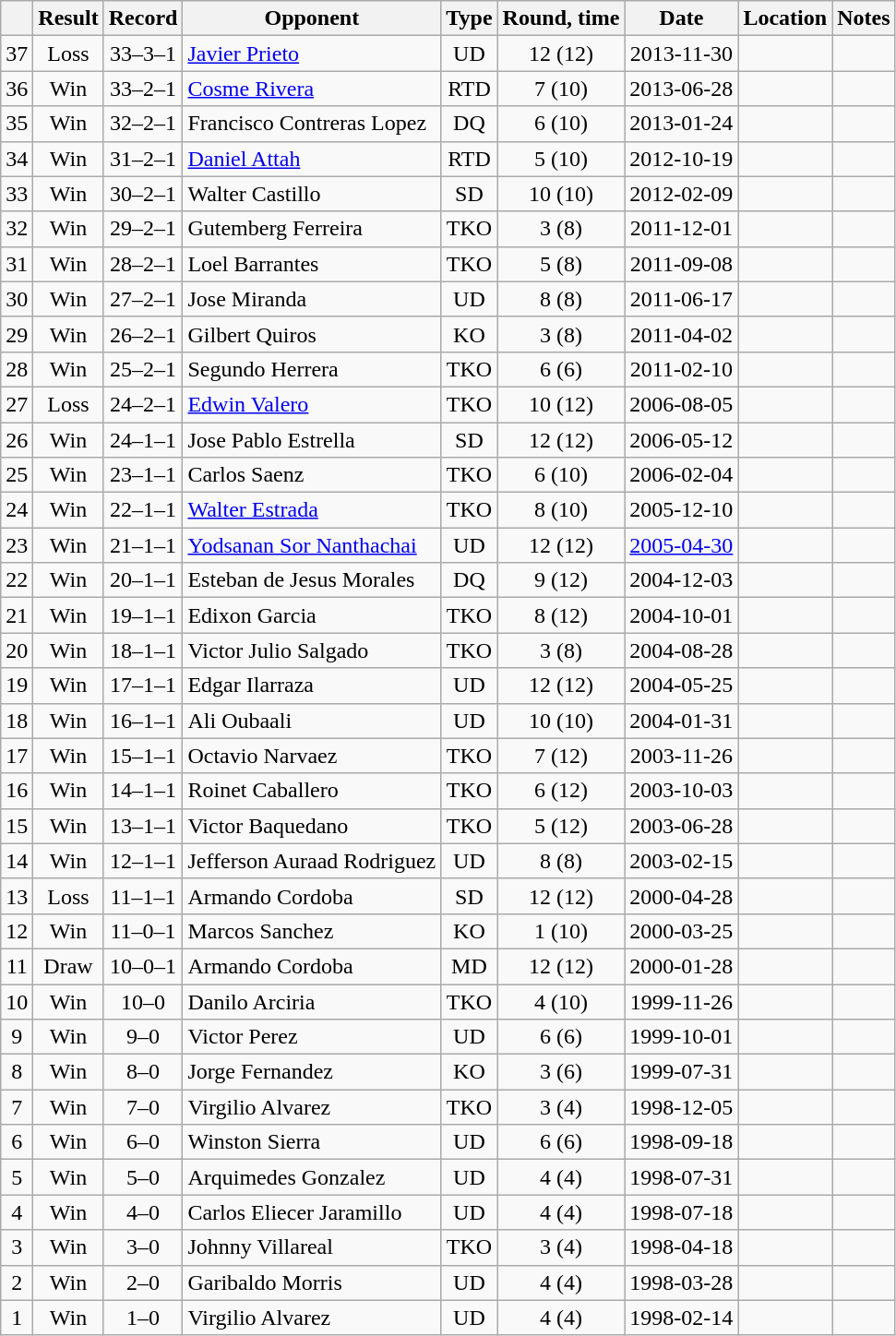<table class=wikitable style=text-align:center>
<tr>
<th></th>
<th>Result</th>
<th>Record</th>
<th>Opponent</th>
<th>Type</th>
<th>Round, time</th>
<th>Date</th>
<th>Location</th>
<th>Notes</th>
</tr>
<tr>
<td>37</td>
<td>Loss</td>
<td>33–3–1</td>
<td align=left><a href='#'>Javier Prieto</a></td>
<td>UD</td>
<td>12 (12)</td>
<td>2013-11-30</td>
<td align=left></td>
<td align=left></td>
</tr>
<tr>
<td>36</td>
<td>Win</td>
<td>33–2–1</td>
<td align=left><a href='#'>Cosme Rivera</a></td>
<td>RTD</td>
<td>7 (10)</td>
<td>2013-06-28</td>
<td align=left></td>
<td align=left></td>
</tr>
<tr>
<td>35</td>
<td>Win</td>
<td>32–2–1</td>
<td align=left>Francisco Contreras Lopez</td>
<td>DQ</td>
<td>6 (10)</td>
<td>2013-01-24</td>
<td align=left></td>
<td align=left></td>
</tr>
<tr>
<td>34</td>
<td>Win</td>
<td>31–2–1</td>
<td align=left><a href='#'>Daniel Attah</a></td>
<td>RTD</td>
<td>5 (10)</td>
<td>2012-10-19</td>
<td align=left></td>
<td align=left></td>
</tr>
<tr>
<td>33</td>
<td>Win</td>
<td>30–2–1</td>
<td align=left>Walter Castillo</td>
<td>SD</td>
<td>10 (10)</td>
<td>2012-02-09</td>
<td align=left></td>
<td align=left></td>
</tr>
<tr>
<td>32</td>
<td>Win</td>
<td>29–2–1</td>
<td align=left>Gutemberg Ferreira</td>
<td>TKO</td>
<td>3 (8)</td>
<td>2011-12-01</td>
<td align=left></td>
<td align=left></td>
</tr>
<tr>
<td>31</td>
<td>Win</td>
<td>28–2–1</td>
<td align=left>Loel Barrantes</td>
<td>TKO</td>
<td>5 (8)</td>
<td>2011-09-08</td>
<td align=left></td>
<td align=left></td>
</tr>
<tr>
<td>30</td>
<td>Win</td>
<td>27–2–1</td>
<td align=left>Jose Miranda</td>
<td>UD</td>
<td>8 (8)</td>
<td>2011-06-17</td>
<td align=left></td>
<td align=left></td>
</tr>
<tr>
<td>29</td>
<td>Win</td>
<td>26–2–1</td>
<td align=left>Gilbert Quiros</td>
<td>KO</td>
<td>3 (8)</td>
<td>2011-04-02</td>
<td align=left></td>
<td align=left></td>
</tr>
<tr>
<td>28</td>
<td>Win</td>
<td>25–2–1</td>
<td align=left>Segundo Herrera</td>
<td>TKO</td>
<td>6 (6)</td>
<td>2011-02-10</td>
<td align=left></td>
<td align=left></td>
</tr>
<tr>
<td>27</td>
<td>Loss</td>
<td>24–2–1</td>
<td align=left><a href='#'>Edwin Valero</a></td>
<td>TKO</td>
<td>10 (12)</td>
<td>2006-08-05</td>
<td align=left></td>
<td align=left></td>
</tr>
<tr>
<td>26</td>
<td>Win</td>
<td>24–1–1</td>
<td align=left>Jose Pablo Estrella</td>
<td>SD</td>
<td>12 (12)</td>
<td>2006-05-12</td>
<td align=left></td>
<td align=left></td>
</tr>
<tr>
<td>25</td>
<td>Win</td>
<td>23–1–1</td>
<td align=left>Carlos Saenz</td>
<td>TKO</td>
<td>6 (10)</td>
<td>2006-02-04</td>
<td align=left></td>
<td align=left></td>
</tr>
<tr>
<td>24</td>
<td>Win</td>
<td>22–1–1</td>
<td align=left><a href='#'>Walter Estrada</a></td>
<td>TKO</td>
<td>8 (10)</td>
<td>2005-12-10</td>
<td align=left></td>
<td align=left></td>
</tr>
<tr>
<td>23</td>
<td>Win</td>
<td>21–1–1</td>
<td align=left><a href='#'>Yodsanan Sor Nanthachai</a></td>
<td>UD</td>
<td>12 (12)</td>
<td><a href='#'>2005-04-30</a></td>
<td align=left></td>
<td align=left></td>
</tr>
<tr>
<td>22</td>
<td>Win</td>
<td>20–1–1</td>
<td align=left>Esteban de Jesus Morales</td>
<td>DQ</td>
<td>9 (12)</td>
<td>2004-12-03</td>
<td align=left></td>
<td align=left></td>
</tr>
<tr>
<td>21</td>
<td>Win</td>
<td>19–1–1</td>
<td align=left>Edixon Garcia</td>
<td>TKO</td>
<td>8 (12)</td>
<td>2004-10-01</td>
<td align=left></td>
<td align=left></td>
</tr>
<tr>
<td>20</td>
<td>Win</td>
<td>18–1–1</td>
<td align=left>Victor Julio Salgado</td>
<td>TKO</td>
<td>3 (8)</td>
<td>2004-08-28</td>
<td align=left></td>
<td align=left></td>
</tr>
<tr>
<td>19</td>
<td>Win</td>
<td>17–1–1</td>
<td align=left>Edgar Ilarraza</td>
<td>UD</td>
<td>12 (12)</td>
<td>2004-05-25</td>
<td align=left></td>
<td align=left></td>
</tr>
<tr>
<td>18</td>
<td>Win</td>
<td>16–1–1</td>
<td align=left>Ali Oubaali</td>
<td>UD</td>
<td>10 (10)</td>
<td>2004-01-31</td>
<td align=left></td>
<td align=left></td>
</tr>
<tr>
<td>17</td>
<td>Win</td>
<td>15–1–1</td>
<td align=left>Octavio Narvaez</td>
<td>TKO</td>
<td>7 (12)</td>
<td>2003-11-26</td>
<td align=left></td>
<td align=left></td>
</tr>
<tr>
<td>16</td>
<td>Win</td>
<td>14–1–1</td>
<td align=left>Roinet Caballero</td>
<td>TKO</td>
<td>6 (12)</td>
<td>2003-10-03</td>
<td align=left></td>
<td align=left></td>
</tr>
<tr>
<td>15</td>
<td>Win</td>
<td>13–1–1</td>
<td align=left>Victor Baquedano</td>
<td>TKO</td>
<td>5 (12)</td>
<td>2003-06-28</td>
<td align=left></td>
<td align=left></td>
</tr>
<tr>
<td>14</td>
<td>Win</td>
<td>12–1–1</td>
<td align=left>Jefferson Auraad Rodriguez</td>
<td>UD</td>
<td>8 (8)</td>
<td>2003-02-15</td>
<td align=left></td>
<td align=left></td>
</tr>
<tr>
<td>13</td>
<td>Loss</td>
<td>11–1–1</td>
<td align=left>Armando Cordoba</td>
<td>SD</td>
<td>12 (12)</td>
<td>2000-04-28</td>
<td align=left></td>
<td align=left></td>
</tr>
<tr>
<td>12</td>
<td>Win</td>
<td>11–0–1</td>
<td align=left>Marcos Sanchez</td>
<td>KO</td>
<td>1 (10)</td>
<td>2000-03-25</td>
<td align=left></td>
<td align=left></td>
</tr>
<tr>
<td>11</td>
<td>Draw</td>
<td>10–0–1</td>
<td align=left>Armando Cordoba</td>
<td>MD</td>
<td>12 (12)</td>
<td>2000-01-28</td>
<td align=left></td>
<td align=left></td>
</tr>
<tr>
<td>10</td>
<td>Win</td>
<td>10–0</td>
<td align=left>Danilo Arciria</td>
<td>TKO</td>
<td>4 (10)</td>
<td>1999-11-26</td>
<td align=left></td>
<td align=left></td>
</tr>
<tr>
<td>9</td>
<td>Win</td>
<td>9–0</td>
<td align=left>Victor Perez</td>
<td>UD</td>
<td>6 (6)</td>
<td>1999-10-01</td>
<td align=left></td>
<td align=left></td>
</tr>
<tr>
<td>8</td>
<td>Win</td>
<td>8–0</td>
<td align=left>Jorge Fernandez</td>
<td>KO</td>
<td>3 (6)</td>
<td>1999-07-31</td>
<td align=left></td>
<td align=left></td>
</tr>
<tr>
<td>7</td>
<td>Win</td>
<td>7–0</td>
<td align=left>Virgilio Alvarez</td>
<td>TKO</td>
<td>3 (4)</td>
<td>1998-12-05</td>
<td align=left></td>
<td align=left></td>
</tr>
<tr>
<td>6</td>
<td>Win</td>
<td>6–0</td>
<td align=left>Winston Sierra</td>
<td>UD</td>
<td>6 (6)</td>
<td>1998-09-18</td>
<td align=left></td>
<td align=left></td>
</tr>
<tr>
<td>5</td>
<td>Win</td>
<td>5–0</td>
<td align=left>Arquimedes Gonzalez</td>
<td>UD</td>
<td>4 (4)</td>
<td>1998-07-31</td>
<td align=left></td>
<td align=left></td>
</tr>
<tr>
<td>4</td>
<td>Win</td>
<td>4–0</td>
<td align=left>Carlos Eliecer Jaramillo</td>
<td>UD</td>
<td>4 (4)</td>
<td>1998-07-18</td>
<td align=left></td>
<td align=left></td>
</tr>
<tr>
<td>3</td>
<td>Win</td>
<td>3–0</td>
<td align=left>Johnny Villareal</td>
<td>TKO</td>
<td>3 (4)</td>
<td>1998-04-18</td>
<td align=left></td>
<td align=left></td>
</tr>
<tr>
<td>2</td>
<td>Win</td>
<td>2–0</td>
<td align=left>Garibaldo Morris</td>
<td>UD</td>
<td>4 (4)</td>
<td>1998-03-28</td>
<td align=left></td>
<td align=left></td>
</tr>
<tr>
<td>1</td>
<td>Win</td>
<td>1–0</td>
<td align=left>Virgilio Alvarez</td>
<td>UD</td>
<td>4 (4)</td>
<td>1998-02-14</td>
<td align=left></td>
<td align=left></td>
</tr>
</table>
